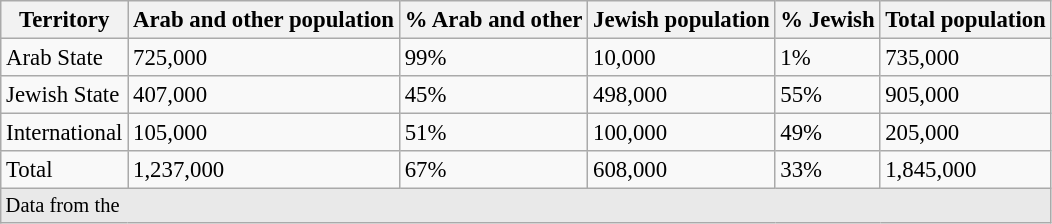<table class="wikitable" style="font-size: 95%;">
<tr>
<th>Territory</th>
<th>Arab and other population</th>
<th>% Arab and other</th>
<th>Jewish population</th>
<th>% Jewish</th>
<th>Total population</th>
</tr>
<tr>
<td>Arab State</td>
<td>725,000</td>
<td>99%</td>
<td>10,000</td>
<td>1%</td>
<td>735,000</td>
</tr>
<tr>
<td>Jewish State</td>
<td>407,000</td>
<td>45%</td>
<td>498,000</td>
<td>55%</td>
<td>905,000</td>
</tr>
<tr>
<td>International</td>
<td>105,000</td>
<td>51%</td>
<td>100,000</td>
<td>49%</td>
<td>205,000</td>
</tr>
<tr>
<td>Total</td>
<td>1,237,000</td>
<td>67%</td>
<td>608,000</td>
<td>33%</td>
<td>1,845,000</td>
</tr>
<tr>
<td colspan ="7" style="background: #E9E9E9; font-size: 90%">Data from the </td>
</tr>
</table>
